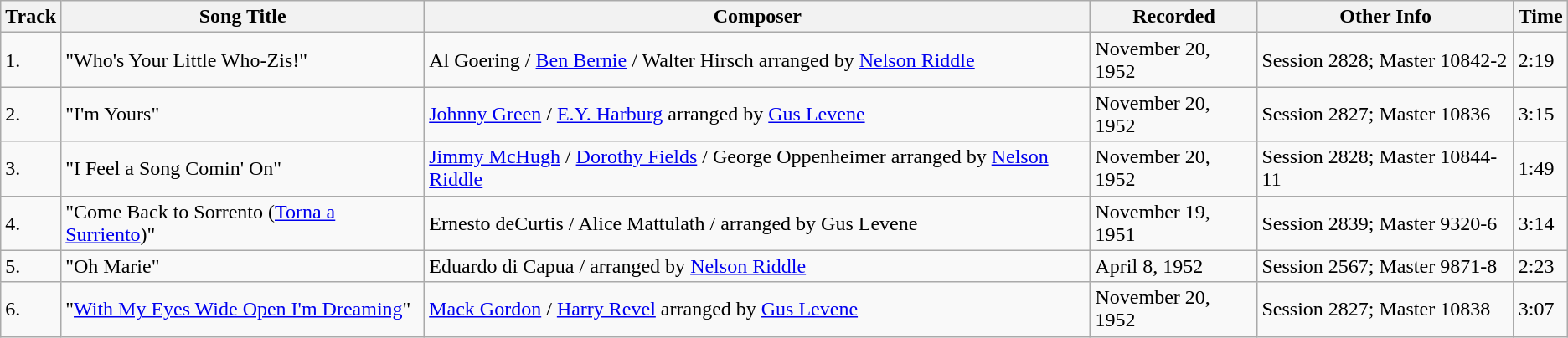<table class="wikitable">
<tr>
<th>Track</th>
<th>Song Title</th>
<th>Composer</th>
<th>Recorded</th>
<th>Other Info</th>
<th>Time</th>
</tr>
<tr>
<td>1.</td>
<td>"Who's Your Little Who-Zis!"</td>
<td>Al Goering / <a href='#'>Ben Bernie</a> / Walter Hirsch arranged by <a href='#'>Nelson Riddle</a></td>
<td>November 20, 1952</td>
<td>Session 2828; Master 10842-2</td>
<td>2:19</td>
</tr>
<tr>
<td>2.</td>
<td>"I'm Yours"</td>
<td><a href='#'>Johnny Green</a> / <a href='#'>E.Y. Harburg</a> arranged by <a href='#'>Gus Levene</a></td>
<td>November 20, 1952</td>
<td>Session 2827; Master 10836</td>
<td>3:15</td>
</tr>
<tr>
<td>3.</td>
<td>"I Feel a Song Comin' On"</td>
<td><a href='#'>Jimmy McHugh</a> / <a href='#'>Dorothy Fields</a> / George Oppenheimer arranged by <a href='#'>Nelson Riddle</a></td>
<td>November 20, 1952</td>
<td>Session 2828; Master 10844-11</td>
<td>1:49</td>
</tr>
<tr>
<td>4.</td>
<td>"Come Back to Sorrento (<a href='#'>Torna a Surriento</a>)"</td>
<td>Ernesto deCurtis / Alice Mattulath / arranged by Gus Levene</td>
<td>November 19, 1951</td>
<td>Session 2839; Master 9320-6</td>
<td>3:14</td>
</tr>
<tr>
<td>5.</td>
<td>"Oh Marie"</td>
<td>Eduardo di Capua / arranged by <a href='#'>Nelson Riddle</a></td>
<td>April 8, 1952</td>
<td>Session 2567; Master 9871-8</td>
<td>2:23</td>
</tr>
<tr>
<td>6.</td>
<td>"<a href='#'>With My Eyes Wide Open I'm Dreaming</a>"</td>
<td><a href='#'>Mack Gordon</a> / <a href='#'>Harry Revel</a> arranged by <a href='#'>Gus Levene</a></td>
<td>November 20, 1952</td>
<td>Session 2827; Master 10838</td>
<td>3:07</td>
</tr>
</table>
